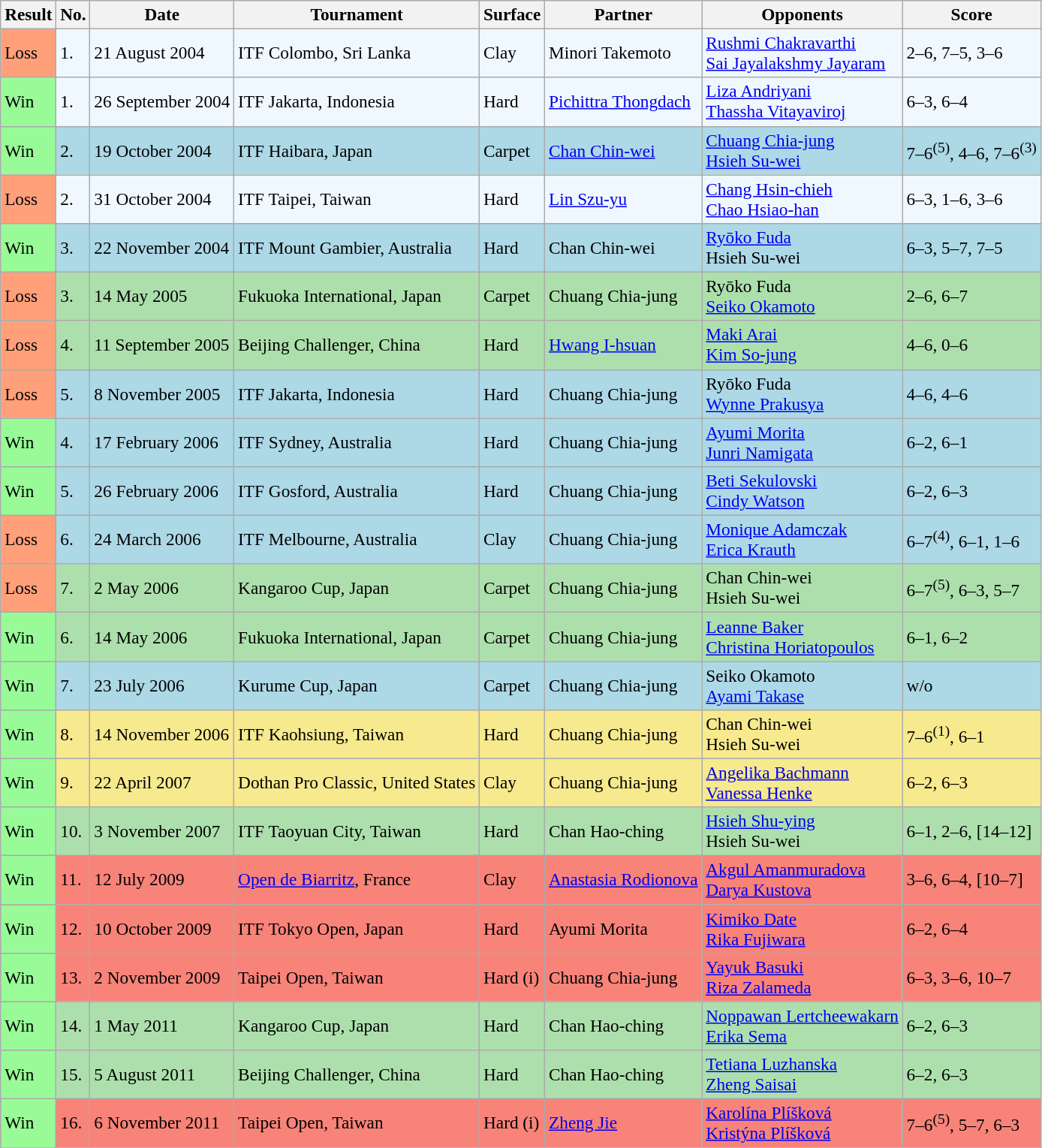<table class="sortable wikitable" style=font-size:97%>
<tr>
<th>Result</th>
<th class=unsortable>No.</th>
<th>Date</th>
<th>Tournament</th>
<th>Surface</th>
<th>Partner</th>
<th>Opponents</th>
<th class=unsortable>Score</th>
</tr>
<tr style="background:#f0f8ff;">
<td style="background:#ffa07a;">Loss</td>
<td>1.</td>
<td>21 August 2004</td>
<td>ITF Colombo, Sri Lanka</td>
<td>Clay</td>
<td> Minori Takemoto</td>
<td> <a href='#'>Rushmi Chakravarthi</a> <br>  <a href='#'>Sai Jayalakshmy Jayaram</a></td>
<td>2–6, 7–5, 3–6</td>
</tr>
<tr style="background:#f0f8ff;">
<td style="background:#98fb98;">Win</td>
<td>1.</td>
<td>26 September 2004</td>
<td>ITF Jakarta, Indonesia</td>
<td>Hard</td>
<td> <a href='#'>Pichittra Thongdach</a></td>
<td> <a href='#'>Liza Andriyani</a>  <br>  <a href='#'>Thassha Vitayaviroj</a></td>
<td>6–3, 6–4</td>
</tr>
<tr style="background:lightblue;">
<td style="background:#98fb98;">Win</td>
<td>2.</td>
<td>19 October 2004</td>
<td>ITF Haibara, Japan</td>
<td>Carpet</td>
<td> <a href='#'>Chan Chin-wei</a></td>
<td> <a href='#'>Chuang Chia-jung</a> <br>  <a href='#'>Hsieh Su-wei</a></td>
<td>7–6<sup>(5)</sup>, 4–6, 7–6<sup>(3)</sup></td>
</tr>
<tr style="background:#f0f8ff;">
<td style="background:#ffa07a;">Loss</td>
<td>2.</td>
<td>31 October 2004</td>
<td>ITF Taipei, Taiwan</td>
<td>Hard</td>
<td> <a href='#'>Lin Szu-yu</a></td>
<td> <a href='#'>Chang Hsin-chieh</a> <br>  <a href='#'>Chao Hsiao-han</a></td>
<td>6–3, 1–6, 3–6</td>
</tr>
<tr style="background:lightblue;">
<td style="background:#98fb98;">Win</td>
<td>3.</td>
<td>22 November 2004</td>
<td>ITF Mount Gambier, Australia</td>
<td>Hard</td>
<td> Chan Chin-wei</td>
<td> <a href='#'>Ryōko Fuda</a> <br>  Hsieh Su-wei</td>
<td>6–3, 5–7, 7–5</td>
</tr>
<tr style="background:#addfad;">
<td style="background:#ffa07a;">Loss</td>
<td>3.</td>
<td>14 May 2005</td>
<td>Fukuoka International, Japan</td>
<td>Carpet</td>
<td> Chuang Chia-jung</td>
<td> Ryōko Fuda <br>  <a href='#'>Seiko Okamoto</a></td>
<td>2–6, 6–7</td>
</tr>
<tr style="background:#addfad;">
<td style="background:#ffa07a;">Loss</td>
<td>4.</td>
<td>11 September 2005</td>
<td>Beijing Challenger, China</td>
<td>Hard</td>
<td> <a href='#'>Hwang I-hsuan</a></td>
<td> <a href='#'>Maki Arai</a> <br>  <a href='#'>Kim So-jung</a></td>
<td>4–6, 0–6</td>
</tr>
<tr style="background:lightblue;">
<td style="background:#ffa07a;">Loss</td>
<td>5.</td>
<td>8 November 2005</td>
<td>ITF Jakarta, Indonesia</td>
<td>Hard</td>
<td> Chuang Chia-jung</td>
<td> Ryōko Fuda <br>  <a href='#'>Wynne Prakusya</a></td>
<td>4–6, 4–6</td>
</tr>
<tr style="background:lightblue;">
<td style="background:#98fb98;">Win</td>
<td>4.</td>
<td>17 February 2006</td>
<td>ITF Sydney, Australia</td>
<td>Hard</td>
<td> Chuang Chia-jung</td>
<td> <a href='#'>Ayumi Morita</a> <br>  <a href='#'>Junri Namigata</a></td>
<td>6–2, 6–1</td>
</tr>
<tr style="background:lightblue;">
<td style="background:#98fb98;">Win</td>
<td>5.</td>
<td>26 February 2006</td>
<td>ITF Gosford, Australia</td>
<td>Hard</td>
<td> Chuang Chia-jung</td>
<td> <a href='#'>Beti Sekulovski</a> <br>  <a href='#'>Cindy Watson</a></td>
<td>6–2, 6–3</td>
</tr>
<tr style="background:lightblue;">
<td style="background:#ffa07a;">Loss</td>
<td>6.</td>
<td>24 March 2006</td>
<td>ITF Melbourne, Australia</td>
<td>Clay</td>
<td> Chuang Chia-jung</td>
<td> <a href='#'>Monique Adamczak</a> <br>  <a href='#'>Erica Krauth</a></td>
<td>6–7<sup>(4)</sup>, 6–1, 1–6</td>
</tr>
<tr style="background:#addfad;">
<td style="background:#ffa07a;">Loss</td>
<td>7.</td>
<td>2 May 2006</td>
<td>Kangaroo Cup, Japan</td>
<td>Carpet</td>
<td> Chuang Chia-jung</td>
<td> Chan Chin-wei <br>  Hsieh Su-wei</td>
<td>6–7<sup>(5)</sup>, 6–3, 5–7</td>
</tr>
<tr style="background:#addfad;">
<td style="background:#98fb98;">Win</td>
<td>6.</td>
<td>14 May 2006</td>
<td>Fukuoka International, Japan</td>
<td>Carpet</td>
<td> Chuang Chia-jung</td>
<td> <a href='#'>Leanne Baker</a> <br>  <a href='#'>Christina Horiatopoulos</a></td>
<td>6–1, 6–2</td>
</tr>
<tr style="background:lightblue;">
<td style="background:#98fb98;">Win</td>
<td>7.</td>
<td>23 July 2006</td>
<td>Kurume Cup, Japan</td>
<td>Carpet</td>
<td> Chuang Chia-jung</td>
<td> Seiko Okamoto <br>  <a href='#'>Ayami Takase</a></td>
<td>w/o</td>
</tr>
<tr style="background:#f7e98e;">
<td style="background:#98fb98;">Win</td>
<td>8.</td>
<td>14 November 2006</td>
<td>ITF Kaohsiung, Taiwan</td>
<td>Hard</td>
<td> Chuang Chia-jung</td>
<td> Chan Chin-wei <br>  Hsieh Su-wei</td>
<td>7–6<sup>(1)</sup>, 6–1</td>
</tr>
<tr style="background:#f7e98e;">
<td style="background:#98fb98;">Win</td>
<td>9.</td>
<td>22 April 2007</td>
<td>Dothan Pro Classic, United States</td>
<td>Clay</td>
<td> Chuang Chia-jung</td>
<td> <a href='#'>Angelika Bachmann</a> <br>  <a href='#'>Vanessa Henke</a></td>
<td>6–2, 6–3</td>
</tr>
<tr style="background:#addfad;">
<td style="background:#98fb98;">Win</td>
<td>10.</td>
<td>3 November 2007</td>
<td>ITF Taoyuan City, Taiwan</td>
<td>Hard</td>
<td> Chan Hao-ching</td>
<td> <a href='#'>Hsieh Shu-ying</a> <br>  Hsieh Su-wei</td>
<td>6–1, 2–6, [14–12]</td>
</tr>
<tr style="background:#f88379;">
<td style="background:#98fb98;">Win</td>
<td>11.</td>
<td>12 July 2009</td>
<td><a href='#'>Open de Biarritz</a>, France</td>
<td>Clay</td>
<td> <a href='#'>Anastasia Rodionova</a></td>
<td> <a href='#'>Akgul Amanmuradova</a> <br>  <a href='#'>Darya Kustova</a></td>
<td>3–6, 6–4, [10–7]</td>
</tr>
<tr style="background:#f88379;">
<td style="background:#98fb98;">Win</td>
<td>12.</td>
<td>10 October 2009</td>
<td>ITF Tokyo Open, Japan</td>
<td>Hard</td>
<td> Ayumi Morita</td>
<td> <a href='#'>Kimiko Date</a> <br>  <a href='#'>Rika Fujiwara</a></td>
<td>6–2, 6–4</td>
</tr>
<tr style="background:#f88379;">
<td style="background:#98fb98;">Win</td>
<td>13.</td>
<td>2 November 2009</td>
<td>Taipei Open, Taiwan</td>
<td>Hard (i)</td>
<td> Chuang Chia-jung</td>
<td> <a href='#'>Yayuk Basuki</a> <br>  <a href='#'>Riza Zalameda</a></td>
<td>6–3, 3–6, 10–7</td>
</tr>
<tr style="background:#addfad;">
<td style="background:#98fb98;">Win</td>
<td>14.</td>
<td>1 May 2011</td>
<td>Kangaroo Cup, Japan</td>
<td>Hard</td>
<td> Chan Hao-ching</td>
<td> <a href='#'>Noppawan Lertcheewakarn</a> <br>  <a href='#'>Erika Sema</a></td>
<td>6–2, 6–3</td>
</tr>
<tr style="background:#addfad;">
<td style="background:#98fb98;">Win</td>
<td>15.</td>
<td>5 August 2011</td>
<td>Beijing Challenger, China</td>
<td>Hard</td>
<td> Chan Hao-ching</td>
<td> <a href='#'>Tetiana Luzhanska</a> <br>  <a href='#'>Zheng Saisai</a></td>
<td>6–2, 6–3</td>
</tr>
<tr style="background:#f88379;">
<td style="background:#98fb98;">Win</td>
<td>16.</td>
<td>6 November 2011</td>
<td>Taipei Open, Taiwan</td>
<td>Hard (i)</td>
<td> <a href='#'>Zheng Jie</a></td>
<td> <a href='#'>Karolína Plíšková</a> <br>  <a href='#'>Kristýna Plíšková</a></td>
<td>7–6<sup>(5)</sup>, 5–7, 6–3</td>
</tr>
</table>
